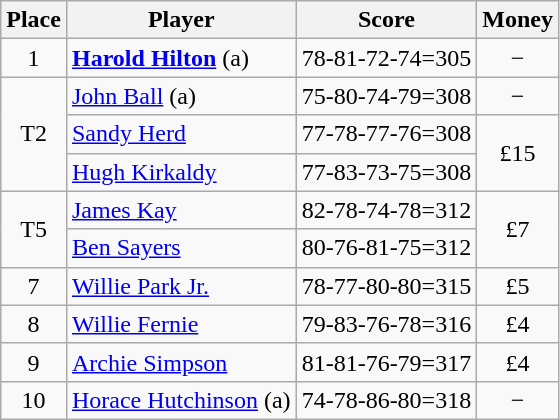<table class=wikitable>
<tr>
<th>Place</th>
<th>Player</th>
<th>Score</th>
<th>Money</th>
</tr>
<tr>
<td align=center>1</td>
<td> <strong><a href='#'>Harold Hilton</a></strong> (a)</td>
<td>78-81-72-74=305</td>
<td align=center>−</td>
</tr>
<tr>
<td rowspan=3 align=center>T2</td>
<td> <a href='#'>John Ball</a> (a)</td>
<td>75-80-74-79=308</td>
<td align=center>−</td>
</tr>
<tr>
<td> <a href='#'>Sandy Herd</a></td>
<td>77-78-77-76=308</td>
<td rowspan=2 align=center>£15</td>
</tr>
<tr>
<td> <a href='#'>Hugh Kirkaldy</a></td>
<td>77-83-73-75=308</td>
</tr>
<tr>
<td rowspan=2 align=center>T5</td>
<td> <a href='#'>James Kay</a></td>
<td>82-78-74-78=312</td>
<td rowspan=2 align=center>£7</td>
</tr>
<tr>
<td> <a href='#'>Ben Sayers</a></td>
<td>80-76-81-75=312</td>
</tr>
<tr>
<td align=center>7</td>
<td> <a href='#'>Willie Park Jr.</a></td>
<td>78-77-80-80=315</td>
<td align=center>£5</td>
</tr>
<tr>
<td align=center>8</td>
<td> <a href='#'>Willie Fernie</a></td>
<td>79-83-76-78=316</td>
<td align=center>£4</td>
</tr>
<tr>
<td align=center>9</td>
<td> <a href='#'>Archie Simpson</a></td>
<td>81-81-76-79=317</td>
<td align=center>£4</td>
</tr>
<tr>
<td align=center>10</td>
<td> <a href='#'>Horace Hutchinson</a> (a)</td>
<td>74-78-86-80=318</td>
<td align=center>−</td>
</tr>
</table>
